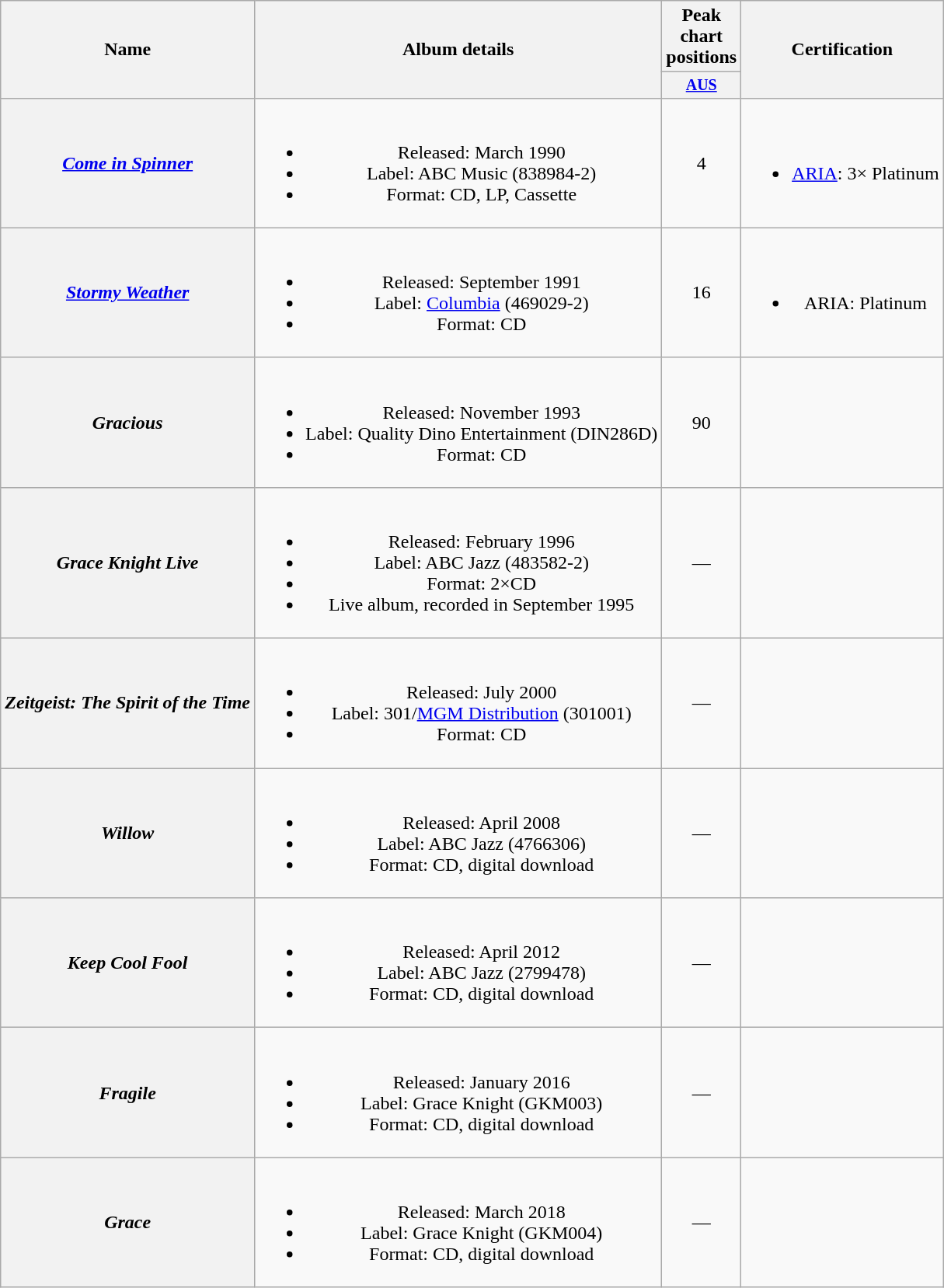<table class="wikitable plainrowheaders" style="text-align:center;">
<tr>
<th rowspan="2">Name</th>
<th rowspan="2">Album details</th>
<th>Peak chart positions</th>
<th rowspan="2">Certification</th>
</tr>
<tr style="font-size:smaller;">
<th style="width:40px;"><a href='#'>AUS</a><br></th>
</tr>
<tr>
<th scope="row"><em><a href='#'>Come in Spinner</a></em> <br> </th>
<td><br><ul><li>Released: March 1990</li><li>Label: ABC Music (838984-2)</li><li>Format: CD, LP, Cassette</li></ul></td>
<td>4</td>
<td><br><ul><li><a href='#'>ARIA</a>: 3× Platinum</li></ul></td>
</tr>
<tr>
<th scope="row"><em><a href='#'>Stormy Weather</a></em></th>
<td><br><ul><li>Released: September 1991</li><li>Label: <a href='#'>Columbia</a> (469029-2)</li><li>Format: CD</li></ul></td>
<td>16</td>
<td><br><ul><li>ARIA: Platinum</li></ul></td>
</tr>
<tr>
<th scope="row"><em>Gracious</em></th>
<td><br><ul><li>Released: November 1993</li><li>Label: Quality Dino Entertainment (DIN286D)</li><li>Format: CD</li></ul></td>
<td>90</td>
<td></td>
</tr>
<tr>
<th scope="row"><em>Grace Knight Live</em></th>
<td><br><ul><li>Released: February 1996</li><li>Label: ABC Jazz (483582-2)</li><li>Format: 2×CD</li><li>Live album, recorded in September 1995</li></ul></td>
<td>—</td>
<td></td>
</tr>
<tr>
<th scope="row"><em>Zeitgeist: The Spirit of the Time</em></th>
<td><br><ul><li>Released: July 2000</li><li>Label: 301/<a href='#'>MGM Distribution</a> (301001)</li><li>Format: CD</li></ul></td>
<td>—</td>
<td></td>
</tr>
<tr>
<th scope="row"><em>Willow</em></th>
<td><br><ul><li>Released: April 2008</li><li>Label: ABC Jazz (4766306)</li><li>Format: CD, digital download</li></ul></td>
<td>—</td>
<td></td>
</tr>
<tr>
<th scope="row"><em>Keep Cool Fool</em></th>
<td><br><ul><li>Released: April 2012</li><li>Label: ABC Jazz (2799478)</li><li>Format: CD, digital download</li></ul></td>
<td>—</td>
<td></td>
</tr>
<tr>
<th scope="row"><em>Fragile</em></th>
<td><br><ul><li>Released: January 2016</li><li>Label: Grace Knight (GKM003)</li><li>Format: CD, digital download</li></ul></td>
<td>—</td>
<td></td>
</tr>
<tr>
<th scope="row"><em>Grace</em></th>
<td><br><ul><li>Released: March 2018</li><li>Label: Grace Knight (GKM004)</li><li>Format: CD, digital download</li></ul></td>
<td>—</td>
<td></td>
</tr>
</table>
